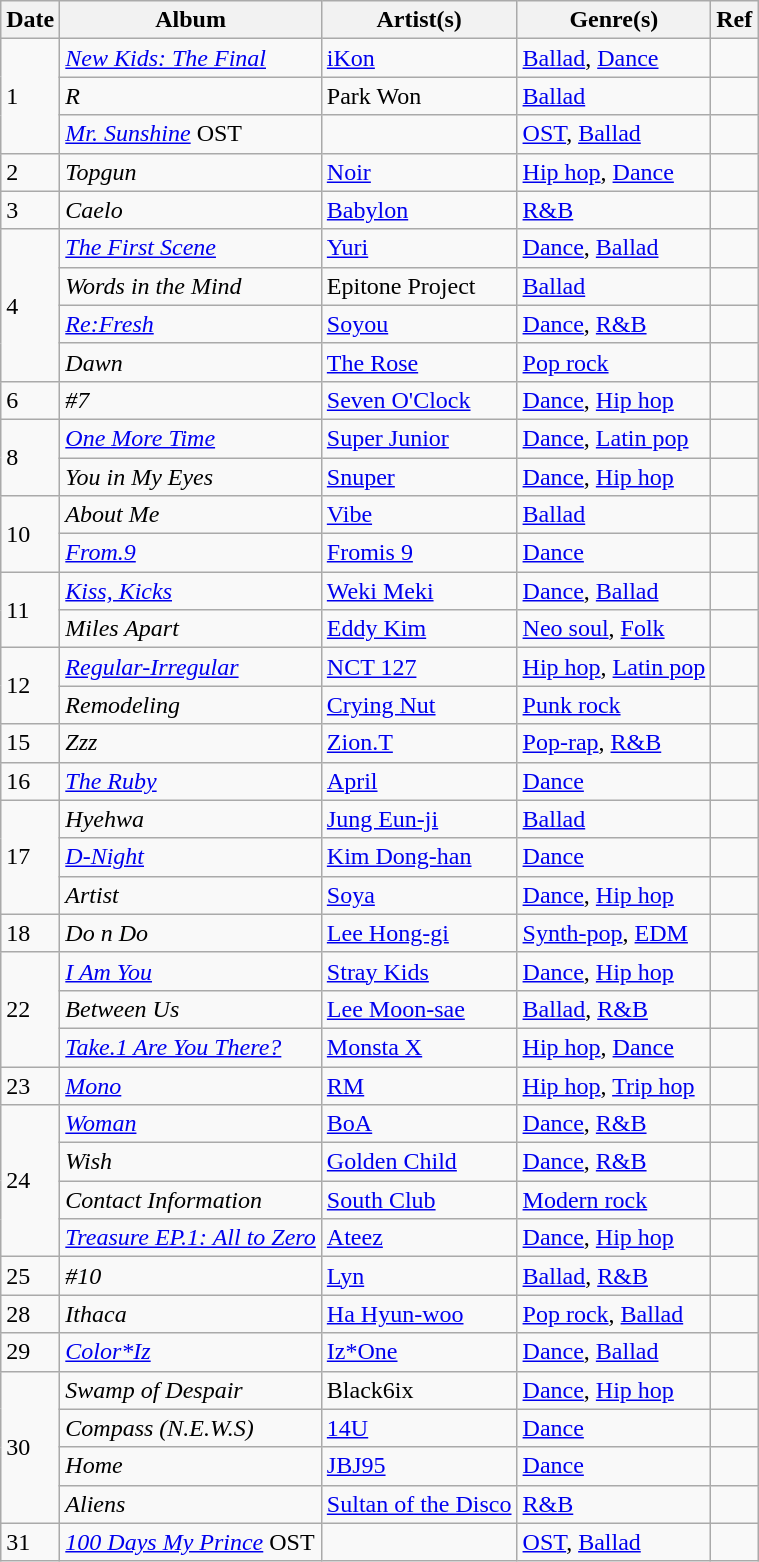<table class="wikitable">
<tr>
<th>Date</th>
<th>Album</th>
<th>Artist(s)</th>
<th>Genre(s)</th>
<th>Ref</th>
</tr>
<tr>
<td rowspan="3">1</td>
<td><em><a href='#'>New Kids: The Final</a></em></td>
<td><a href='#'>iKon</a></td>
<td><a href='#'>Ballad</a>, <a href='#'>Dance</a></td>
<td></td>
</tr>
<tr>
<td><em>R</em></td>
<td>Park Won</td>
<td><a href='#'>Ballad</a></td>
<td></td>
</tr>
<tr>
<td><em><a href='#'>Mr. Sunshine</a></em> OST</td>
<td></td>
<td><a href='#'>OST</a>, <a href='#'>Ballad</a></td>
<td></td>
</tr>
<tr>
<td>2</td>
<td><em>Topgun</em></td>
<td><a href='#'>Noir</a></td>
<td><a href='#'>Hip hop</a>, <a href='#'>Dance</a></td>
<td></td>
</tr>
<tr>
<td>3</td>
<td><em>Caelo</em></td>
<td><a href='#'>Babylon</a></td>
<td><a href='#'>R&B</a></td>
<td></td>
</tr>
<tr>
<td rowspan="4">4</td>
<td><em><a href='#'>The First Scene</a></em></td>
<td><a href='#'>Yuri</a></td>
<td><a href='#'>Dance</a>, <a href='#'>Ballad</a></td>
<td></td>
</tr>
<tr>
<td><em>Words in the Mind</em></td>
<td>Epitone Project</td>
<td><a href='#'>Ballad</a></td>
<td></td>
</tr>
<tr>
<td><em><a href='#'>Re:Fresh</a></em></td>
<td><a href='#'>Soyou</a></td>
<td><a href='#'>Dance</a>, <a href='#'>R&B</a></td>
<td></td>
</tr>
<tr>
<td><em>Dawn</em></td>
<td><a href='#'>The Rose</a></td>
<td><a href='#'>Pop rock</a></td>
<td></td>
</tr>
<tr>
<td>6</td>
<td><em>#7</em></td>
<td><a href='#'>Seven O'Clock</a></td>
<td><a href='#'>Dance</a>, <a href='#'>Hip hop</a></td>
<td></td>
</tr>
<tr>
<td rowspan="2">8</td>
<td><em><a href='#'>One More Time</a></em></td>
<td><a href='#'>Super Junior</a></td>
<td><a href='#'>Dance</a>, <a href='#'>Latin pop</a></td>
<td></td>
</tr>
<tr>
<td><em>You in My Eyes</em></td>
<td><a href='#'>Snuper</a></td>
<td><a href='#'>Dance</a>, <a href='#'>Hip hop</a></td>
<td></td>
</tr>
<tr>
<td rowspan="2">10</td>
<td><em>About Me</em></td>
<td><a href='#'>Vibe</a></td>
<td><a href='#'>Ballad</a></td>
<td></td>
</tr>
<tr>
<td><em><a href='#'>From.9</a></em></td>
<td><a href='#'>Fromis 9</a></td>
<td><a href='#'>Dance</a></td>
<td></td>
</tr>
<tr>
<td rowspan="2">11</td>
<td><em><a href='#'>Kiss, Kicks</a></em></td>
<td><a href='#'>Weki Meki</a></td>
<td><a href='#'>Dance</a>, <a href='#'>Ballad</a></td>
<td></td>
</tr>
<tr>
<td><em>Miles Apart</em></td>
<td><a href='#'>Eddy Kim</a></td>
<td><a href='#'>Neo soul</a>, <a href='#'>Folk</a></td>
<td></td>
</tr>
<tr>
<td rowspan="2">12</td>
<td><em><a href='#'>Regular-Irregular</a></em></td>
<td><a href='#'>NCT 127</a></td>
<td><a href='#'>Hip hop</a>, <a href='#'>Latin pop</a></td>
<td></td>
</tr>
<tr>
<td><em>Remodeling</em></td>
<td><a href='#'>Crying Nut</a></td>
<td><a href='#'>Punk rock</a></td>
</tr>
<tr>
<td>15</td>
<td><em>Zzz</em></td>
<td><a href='#'>Zion.T</a></td>
<td><a href='#'>Pop-rap</a>, <a href='#'>R&B</a></td>
<td></td>
</tr>
<tr>
<td>16</td>
<td><em><a href='#'>The Ruby</a></em></td>
<td><a href='#'>April</a></td>
<td><a href='#'>Dance</a></td>
<td></td>
</tr>
<tr>
<td rowspan="3">17</td>
<td><em>Hyehwa</em></td>
<td><a href='#'>Jung Eun-ji</a></td>
<td><a href='#'>Ballad</a></td>
<td></td>
</tr>
<tr>
<td><em><a href='#'>D-Night</a></em></td>
<td><a href='#'>Kim Dong-han</a></td>
<td><a href='#'>Dance</a></td>
<td></td>
</tr>
<tr>
<td><em>Artist</em></td>
<td><a href='#'>Soya</a></td>
<td><a href='#'>Dance</a>, <a href='#'>Hip hop</a></td>
<td></td>
</tr>
<tr>
<td>18</td>
<td><em>Do n Do</em></td>
<td><a href='#'>Lee Hong-gi</a></td>
<td><a href='#'>Synth-pop</a>, <a href='#'>EDM</a></td>
<td></td>
</tr>
<tr>
<td rowspan="3">22</td>
<td><em><a href='#'>I Am You</a></em></td>
<td><a href='#'>Stray Kids</a></td>
<td><a href='#'>Dance</a>, <a href='#'>Hip hop</a></td>
<td></td>
</tr>
<tr>
<td><em>Between Us</em></td>
<td><a href='#'>Lee Moon-sae</a></td>
<td><a href='#'>Ballad</a>, <a href='#'>R&B</a></td>
<td></td>
</tr>
<tr>
<td><em><a href='#'>Take.1 Are You There?</a></em></td>
<td><a href='#'>Monsta X</a></td>
<td><a href='#'>Hip hop</a>, <a href='#'>Dance</a></td>
<td></td>
</tr>
<tr>
<td>23</td>
<td><em><a href='#'>Mono</a></em></td>
<td><a href='#'>RM</a></td>
<td><a href='#'>Hip hop</a>, <a href='#'>Trip hop</a></td>
<td></td>
</tr>
<tr>
<td rowspan="4">24</td>
<td><em><a href='#'>Woman</a></em></td>
<td><a href='#'>BoA</a></td>
<td><a href='#'>Dance</a>, <a href='#'>R&B</a></td>
<td></td>
</tr>
<tr>
<td><em>Wish</em></td>
<td><a href='#'>Golden Child</a></td>
<td><a href='#'>Dance</a>, <a href='#'>R&B</a></td>
<td></td>
</tr>
<tr>
<td><em>Contact Information</em></td>
<td><a href='#'>South Club</a></td>
<td><a href='#'>Modern rock</a></td>
<td></td>
</tr>
<tr>
<td><em><a href='#'>Treasure EP.1: All to Zero</a></em></td>
<td><a href='#'>Ateez</a></td>
<td><a href='#'>Dance</a>, <a href='#'>Hip hop</a></td>
<td></td>
</tr>
<tr>
<td>25</td>
<td><em>#10</em></td>
<td><a href='#'>Lyn</a></td>
<td><a href='#'>Ballad</a>, <a href='#'>R&B</a></td>
<td></td>
</tr>
<tr>
<td>28</td>
<td><em>Ithaca</em></td>
<td><a href='#'>Ha Hyun-woo</a></td>
<td><a href='#'>Pop rock</a>, <a href='#'>Ballad</a></td>
<td></td>
</tr>
<tr>
<td>29</td>
<td><em><a href='#'>Color*Iz</a></em></td>
<td><a href='#'>Iz*One</a></td>
<td><a href='#'>Dance</a>, <a href='#'>Ballad</a></td>
<td></td>
</tr>
<tr>
<td rowspan="4">30</td>
<td><em>Swamp of Despair</em></td>
<td>Black6ix</td>
<td><a href='#'>Dance</a>, <a href='#'>Hip hop</a></td>
<td></td>
</tr>
<tr>
<td><em>Compass (N.E.W.S)</em></td>
<td><a href='#'>14U</a></td>
<td><a href='#'>Dance</a></td>
<td></td>
</tr>
<tr>
<td><em>Home</em></td>
<td><a href='#'>JBJ95</a></td>
<td><a href='#'>Dance</a></td>
<td></td>
</tr>
<tr>
<td><em>Aliens</em></td>
<td><a href='#'>Sultan of the Disco</a></td>
<td><a href='#'>R&B</a></td>
<td></td>
</tr>
<tr>
<td>31</td>
<td><em><a href='#'>100 Days My Prince</a></em> OST</td>
<td></td>
<td><a href='#'>OST</a>, <a href='#'>Ballad</a></td>
<td></td>
</tr>
</table>
